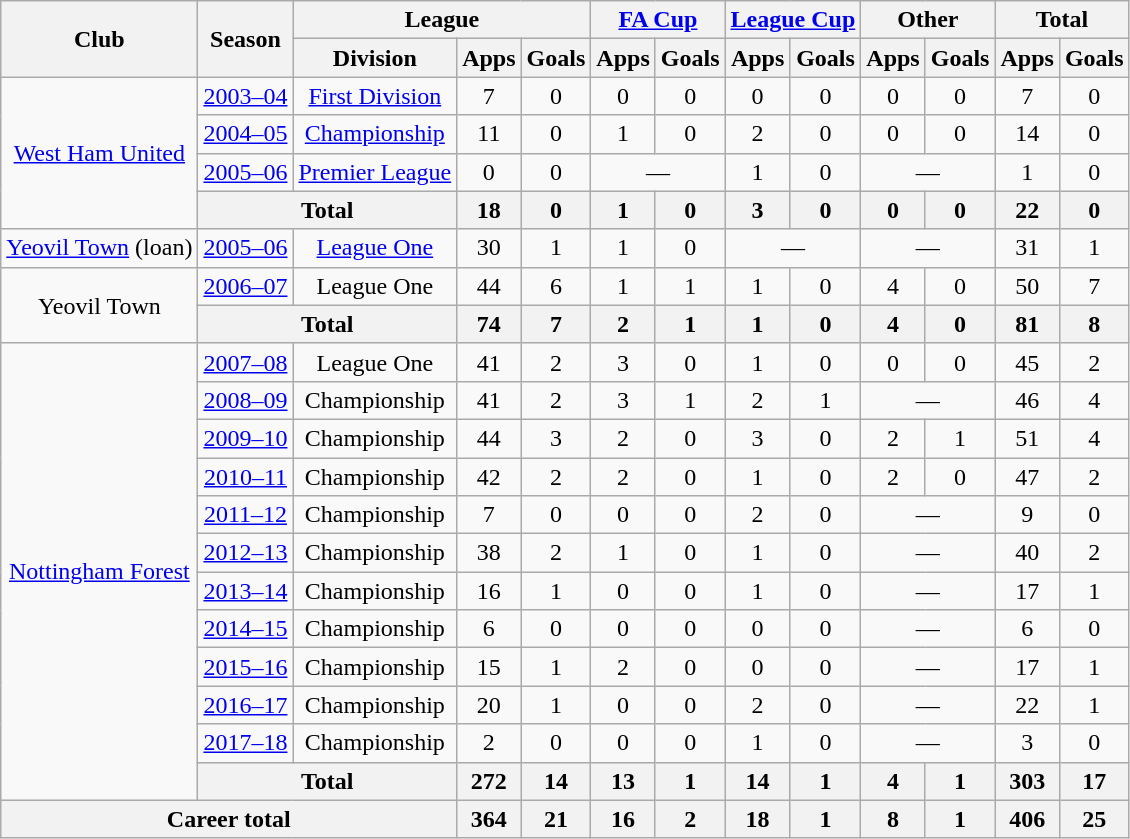<table class=wikitable style="text-align:center">
<tr>
<th rowspan=2>Club</th>
<th rowspan=2>Season</th>
<th colspan=3>League</th>
<th colspan=2><a href='#'>FA Cup</a></th>
<th colspan=2><a href='#'>League Cup</a></th>
<th colspan=2>Other</th>
<th colspan=2>Total</th>
</tr>
<tr>
<th>Division</th>
<th>Apps</th>
<th>Goals</th>
<th>Apps</th>
<th>Goals</th>
<th>Apps</th>
<th>Goals</th>
<th>Apps</th>
<th>Goals</th>
<th>Apps</th>
<th>Goals</th>
</tr>
<tr>
<td rowspan=4><a href='#'>West Ham United</a></td>
<td><a href='#'>2003–04</a></td>
<td><a href='#'>First Division</a></td>
<td>7</td>
<td>0</td>
<td>0</td>
<td>0</td>
<td>0</td>
<td>0</td>
<td>0</td>
<td>0</td>
<td>7</td>
<td>0</td>
</tr>
<tr>
<td><a href='#'>2004–05</a></td>
<td><a href='#'>Championship</a></td>
<td>11</td>
<td>0</td>
<td>1</td>
<td>0</td>
<td>2</td>
<td>0</td>
<td>0</td>
<td>0</td>
<td>14</td>
<td>0</td>
</tr>
<tr>
<td><a href='#'>2005–06</a></td>
<td><a href='#'>Premier League</a></td>
<td>0</td>
<td>0</td>
<td colspan=2>—</td>
<td>1</td>
<td>0</td>
<td colspan=2>—</td>
<td>1</td>
<td>0</td>
</tr>
<tr>
<th colspan=2>Total</th>
<th>18</th>
<th>0</th>
<th>1</th>
<th>0</th>
<th>3</th>
<th>0</th>
<th>0</th>
<th>0</th>
<th>22</th>
<th>0</th>
</tr>
<tr>
<td><a href='#'>Yeovil Town</a> (loan)</td>
<td><a href='#'>2005–06</a></td>
<td><a href='#'>League One</a></td>
<td>30</td>
<td>1</td>
<td>1</td>
<td>0</td>
<td colspan=2>—</td>
<td colspan=2>—</td>
<td>31</td>
<td>1</td>
</tr>
<tr>
<td rowspan=2>Yeovil Town</td>
<td><a href='#'>2006–07</a></td>
<td>League One</td>
<td>44</td>
<td>6</td>
<td>1</td>
<td>1</td>
<td>1</td>
<td>0</td>
<td>4</td>
<td>0</td>
<td>50</td>
<td>7</td>
</tr>
<tr>
<th colspan=2>Total</th>
<th>74</th>
<th>7</th>
<th>2</th>
<th>1</th>
<th>1</th>
<th>0</th>
<th>4</th>
<th>0</th>
<th>81</th>
<th>8</th>
</tr>
<tr>
<td rowspan=12><a href='#'>Nottingham Forest</a></td>
<td><a href='#'>2007–08</a></td>
<td>League One</td>
<td>41</td>
<td>2</td>
<td>3</td>
<td>0</td>
<td>1</td>
<td>0</td>
<td>0</td>
<td>0</td>
<td>45</td>
<td>2</td>
</tr>
<tr>
<td><a href='#'>2008–09</a></td>
<td>Championship</td>
<td>41</td>
<td>2</td>
<td>3</td>
<td>1</td>
<td>2</td>
<td>1</td>
<td colspan=2>—</td>
<td>46</td>
<td>4</td>
</tr>
<tr>
<td><a href='#'>2009–10</a></td>
<td>Championship</td>
<td>44</td>
<td>3</td>
<td>2</td>
<td>0</td>
<td>3</td>
<td>0</td>
<td>2</td>
<td>1</td>
<td>51</td>
<td>4</td>
</tr>
<tr>
<td><a href='#'>2010–11</a></td>
<td>Championship</td>
<td>42</td>
<td>2</td>
<td>2</td>
<td>0</td>
<td>1</td>
<td>0</td>
<td>2</td>
<td>0</td>
<td>47</td>
<td>2</td>
</tr>
<tr>
<td><a href='#'>2011–12</a></td>
<td>Championship</td>
<td>7</td>
<td>0</td>
<td>0</td>
<td>0</td>
<td>2</td>
<td>0</td>
<td colspan=2>—</td>
<td>9</td>
<td>0</td>
</tr>
<tr>
<td><a href='#'>2012–13</a></td>
<td>Championship</td>
<td>38</td>
<td>2</td>
<td>1</td>
<td>0</td>
<td>1</td>
<td>0</td>
<td colspan=2>—</td>
<td>40</td>
<td>2</td>
</tr>
<tr>
<td><a href='#'>2013–14</a></td>
<td>Championship</td>
<td>16</td>
<td>1</td>
<td>0</td>
<td>0</td>
<td>1</td>
<td>0</td>
<td colspan=2>—</td>
<td>17</td>
<td>1</td>
</tr>
<tr>
<td><a href='#'>2014–15</a></td>
<td>Championship</td>
<td>6</td>
<td>0</td>
<td>0</td>
<td>0</td>
<td>0</td>
<td>0</td>
<td colspan=2>—</td>
<td>6</td>
<td>0</td>
</tr>
<tr>
<td><a href='#'>2015–16</a></td>
<td>Championship</td>
<td>15</td>
<td>1</td>
<td>2</td>
<td>0</td>
<td>0</td>
<td>0</td>
<td colspan=2>—</td>
<td>17</td>
<td>1</td>
</tr>
<tr>
<td><a href='#'>2016–17</a></td>
<td>Championship</td>
<td>20</td>
<td>1</td>
<td>0</td>
<td>0</td>
<td>2</td>
<td>0</td>
<td colspan=2>—</td>
<td>22</td>
<td>1</td>
</tr>
<tr>
<td><a href='#'>2017–18</a></td>
<td>Championship</td>
<td>2</td>
<td>0</td>
<td>0</td>
<td>0</td>
<td>1</td>
<td>0</td>
<td colspan=2>—</td>
<td>3</td>
<td>0</td>
</tr>
<tr>
<th colspan=2>Total</th>
<th>272</th>
<th>14</th>
<th>13</th>
<th>1</th>
<th>14</th>
<th>1</th>
<th>4</th>
<th>1</th>
<th>303</th>
<th>17</th>
</tr>
<tr>
<th colspan=3>Career total</th>
<th>364</th>
<th>21</th>
<th>16</th>
<th>2</th>
<th>18</th>
<th>1</th>
<th>8</th>
<th>1</th>
<th>406</th>
<th>25</th>
</tr>
</table>
